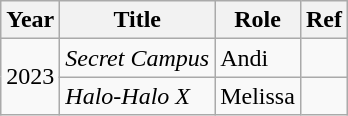<table class="wikitable sortable">
<tr>
<th>Year</th>
<th>Title</th>
<th>Role</th>
<th>Ref</th>
</tr>
<tr>
<td rowspan="2">2023</td>
<td><em>Secret Campus</em></td>
<td>Andi</td>
<td align="center"></td>
</tr>
<tr>
<td><em>Halo-Halo X</em></td>
<td>Melissa</td>
<td align="center"></td>
</tr>
</table>
